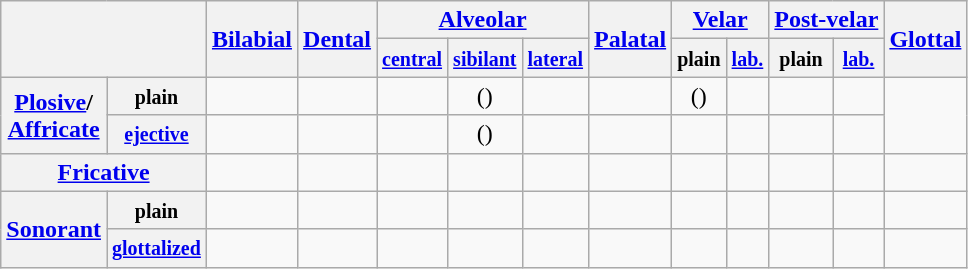<table class="wikitable" style="text-align: center;">
<tr>
<th colspan="2" rowspan="2"></th>
<th rowspan="2"><a href='#'>Bilabial</a></th>
<th rowspan="2"><a href='#'>Dental</a></th>
<th colspan="3"><a href='#'>Alveolar</a></th>
<th rowspan="2"><a href='#'>Palatal</a></th>
<th colspan="2"><a href='#'>Velar</a></th>
<th colspan="2"><a href='#'>Post-velar</a></th>
<th rowspan="2"><a href='#'>Glottal</a></th>
</tr>
<tr>
<th><small><a href='#'>central</a></small></th>
<th><small><a href='#'>sibilant</a></small></th>
<th><small><a href='#'>lateral</a></small></th>
<th><small>plain</small></th>
<th><small><a href='#'>lab.</a></small></th>
<th><small>plain</small></th>
<th><small><a href='#'>lab.</a></small></th>
</tr>
<tr>
<th rowspan="2"><a href='#'>Plosive</a>/<br><a href='#'>Affricate</a></th>
<th><small>plain</small></th>
<td></td>
<td></td>
<td></td>
<td>()</td>
<td></td>
<td></td>
<td>()</td>
<td></td>
<td></td>
<td></td>
<td rowspan="2"></td>
</tr>
<tr>
<th><small><a href='#'>ejective</a></small></th>
<td></td>
<td></td>
<td></td>
<td>()</td>
<td></td>
<td></td>
<td></td>
<td></td>
<td></td>
<td></td>
</tr>
<tr>
<th colspan="2"><a href='#'>Fricative</a></th>
<td></td>
<td></td>
<td></td>
<td></td>
<td></td>
<td></td>
<td></td>
<td></td>
<td></td>
<td></td>
<td></td>
</tr>
<tr>
<th rowspan="2"><a href='#'>Sonorant</a></th>
<th><small>plain</small></th>
<td></td>
<td></td>
<td></td>
<td></td>
<td></td>
<td></td>
<td></td>
<td></td>
<td></td>
<td></td>
<td></td>
</tr>
<tr>
<th><small><a href='#'>glottalized</a></small></th>
<td></td>
<td></td>
<td></td>
<td></td>
<td></td>
<td></td>
<td></td>
<td></td>
<td></td>
<td></td>
<td></td>
</tr>
</table>
